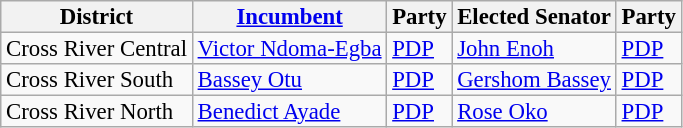<table class="sortable wikitable" style="font-size:95%;line-height:14px;">
<tr>
<th class="unsortable">District</th>
<th class="unsortable"><a href='#'>Incumbent</a></th>
<th>Party</th>
<th class="unsortable">Elected Senator</th>
<th>Party</th>
</tr>
<tr>
<td>Cross River Central</td>
<td><a href='#'>Victor Ndoma-Egba</a></td>
<td><a href='#'>PDP</a></td>
<td><a href='#'>John Enoh</a></td>
<td><a href='#'>PDP</a></td>
</tr>
<tr>
<td>Cross River South</td>
<td><a href='#'>Bassey Otu</a></td>
<td><a href='#'>PDP</a></td>
<td><a href='#'>Gershom Bassey</a></td>
<td><a href='#'>PDP</a></td>
</tr>
<tr>
<td>Cross River North</td>
<td><a href='#'>Benedict Ayade</a></td>
<td><a href='#'>PDP</a></td>
<td><a href='#'>Rose Oko</a></td>
<td><a href='#'>PDP</a></td>
</tr>
</table>
